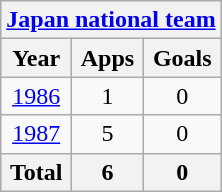<table class="wikitable" style="text-align:center">
<tr>
<th colspan=3><a href='#'>Japan national team</a></th>
</tr>
<tr>
<th>Year</th>
<th>Apps</th>
<th>Goals</th>
</tr>
<tr>
<td><a href='#'>1986</a></td>
<td>1</td>
<td>0</td>
</tr>
<tr>
<td><a href='#'>1987</a></td>
<td>5</td>
<td>0</td>
</tr>
<tr>
<th>Total</th>
<th>6</th>
<th>0</th>
</tr>
</table>
